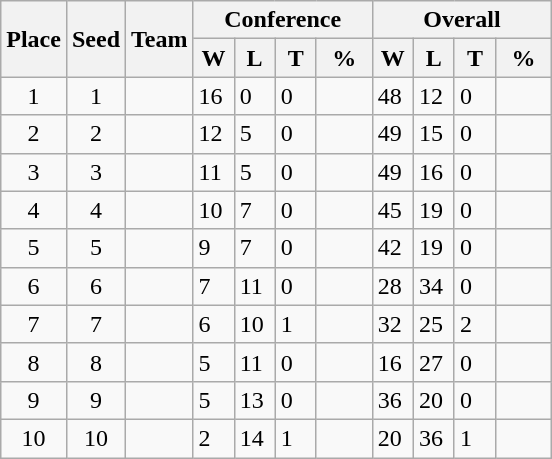<table class="wikitable">
<tr>
<th rowspan ="2">Place</th>
<th rowspan ="2">Seed</th>
<th rowspan ="2">Team</th>
<th colspan = "4">Conference</th>
<th colspan = "4">Overall</th>
</tr>
<tr>
<th scope="col" style="width: 20px;">W</th>
<th scope="col" style="width: 20px;">L</th>
<th scope="col" style="width: 20px;">T</th>
<th scope="col" style="width: 30px;">%</th>
<th scope="col" style="width: 20px;">W</th>
<th scope="col" style="width: 20px;">L</th>
<th scope="col" style="width: 20px;">T</th>
<th scope="col" style="width: 30px;">%</th>
</tr>
<tr>
<td style="text-align:center;">1</td>
<td style="text-align:center;">1</td>
<td></td>
<td>16</td>
<td>0</td>
<td>0</td>
<td></td>
<td>48</td>
<td>12</td>
<td>0</td>
<td></td>
</tr>
<tr>
<td style="text-align:center;">2</td>
<td style="text-align:center;">2</td>
<td></td>
<td>12</td>
<td>5</td>
<td>0</td>
<td></td>
<td>49</td>
<td>15</td>
<td>0</td>
<td></td>
</tr>
<tr>
<td style="text-align:center;">3</td>
<td style="text-align:center;">3</td>
<td></td>
<td>11</td>
<td>5</td>
<td>0</td>
<td></td>
<td>49</td>
<td>16</td>
<td>0</td>
<td></td>
</tr>
<tr>
<td style="text-align:center;">4</td>
<td style="text-align:center;">4</td>
<td></td>
<td>10</td>
<td>7</td>
<td>0</td>
<td></td>
<td>45</td>
<td>19</td>
<td>0</td>
<td></td>
</tr>
<tr>
<td style="text-align:center;">5</td>
<td style="text-align:center;">5</td>
<td></td>
<td>9</td>
<td>7</td>
<td>0</td>
<td></td>
<td>42</td>
<td>19</td>
<td>0</td>
<td></td>
</tr>
<tr>
<td style="text-align:center;">6</td>
<td style="text-align:center;">6</td>
<td></td>
<td>7</td>
<td>11</td>
<td>0</td>
<td></td>
<td>28</td>
<td>34</td>
<td>0</td>
<td></td>
</tr>
<tr>
<td style="text-align:center;">7</td>
<td style="text-align:center;">7</td>
<td></td>
<td>6</td>
<td>10</td>
<td>1</td>
<td></td>
<td>32</td>
<td>25</td>
<td>2</td>
<td></td>
</tr>
<tr>
<td style="text-align:center;">8</td>
<td style="text-align:center;">8</td>
<td></td>
<td>5</td>
<td>11</td>
<td>0</td>
<td></td>
<td>16</td>
<td>27</td>
<td>0</td>
<td></td>
</tr>
<tr>
<td style="text-align:center;">9</td>
<td style="text-align:center;">9</td>
<td></td>
<td>5</td>
<td>13</td>
<td>0</td>
<td></td>
<td>36</td>
<td>20</td>
<td>0</td>
<td></td>
</tr>
<tr>
<td style="text-align:center;">10</td>
<td style="text-align:center;">10</td>
<td></td>
<td>2</td>
<td>14</td>
<td>1</td>
<td></td>
<td>20</td>
<td>36</td>
<td>1</td>
<td></td>
</tr>
</table>
